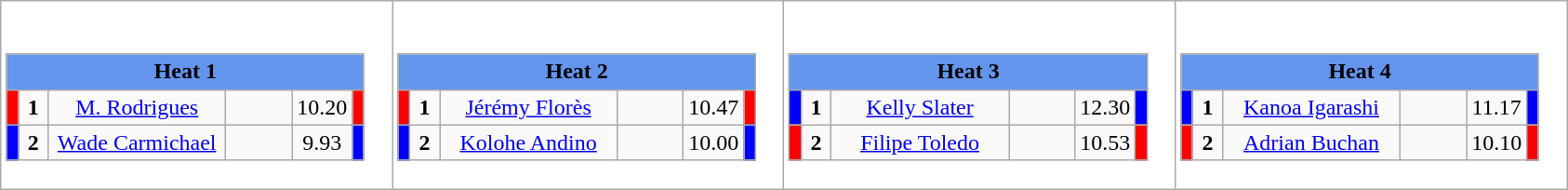<table class="wikitable" style="background:#fff;">
<tr>
<td><div><br><table class="wikitable">
<tr>
<td colspan="6"  style="text-align:center; background:#6495ed;"><strong>Heat 1</strong></td>
</tr>
<tr>
<td style="width:01px; background: #f00;"></td>
<td style="width:14px; text-align:center;"><strong>1</strong></td>
<td style="width:120px; text-align:center;"><a href='#'>M. Rodrigues</a></td>
<td style="width:40px; text-align:center;"></td>
<td style="width:20px; text-align:center;">10.20</td>
<td style="width:01px; background: #f00;"></td>
</tr>
<tr>
<td style="width:01px; background: #00f;"></td>
<td style="width:14px; text-align:center;"><strong>2</strong></td>
<td style="width:120px; text-align:center;"><a href='#'>Wade Carmichael</a></td>
<td style="width:40px; text-align:center;"></td>
<td style="width:20px; text-align:center;">9.93</td>
<td style="width:01px; background: #00f;"></td>
</tr>
</table>
</div></td>
<td><div><br><table class="wikitable">
<tr>
<td colspan="6"  style="text-align:center; background:#6495ed;"><strong>Heat 2</strong></td>
</tr>
<tr>
<td style="width:01px; background: #f00;"></td>
<td style="width:14px; text-align:center;"><strong>1</strong></td>
<td style="width:120px; text-align:center;"><a href='#'>Jérémy Florès</a></td>
<td style="width:40px; text-align:center;"></td>
<td style="width:20px; text-align:center;">10.47</td>
<td style="width:01px; background: #f00;"></td>
</tr>
<tr>
<td style="width:01px; background: #00f;"></td>
<td style="width:14px; text-align:center;"><strong>2</strong></td>
<td style="width:120px; text-align:center;"><a href='#'>Kolohe Andino</a></td>
<td style="width:40px; text-align:center;"></td>
<td style="width:20px; text-align:center;">10.00</td>
<td style="width:01px; background: #00f;"></td>
</tr>
</table>
</div></td>
<td><div><br><table class="wikitable">
<tr>
<td colspan="6"  style="text-align:center; background:#6495ed;"><strong>Heat 3</strong></td>
</tr>
<tr>
<td style="width:01px; background: #00f;"></td>
<td style="width:14px; text-align:center;"><strong>1</strong></td>
<td style="width:120px; text-align:center;"><a href='#'>Kelly Slater</a></td>
<td style="width:40px; text-align:center;"></td>
<td style="width:20px; text-align:center;">12.30</td>
<td style="width:01px; background: #00f;"></td>
</tr>
<tr>
<td style="width:01px; background: #f00;"></td>
<td style="width:14px; text-align:center;"><strong>2</strong></td>
<td style="width:120px; text-align:center;"><a href='#'>Filipe Toledo</a></td>
<td style="width:40px; text-align:center;"></td>
<td style="width:20px; text-align:center;">10.53</td>
<td style="width:01px; background: #f00;"></td>
</tr>
</table>
</div></td>
<td><div><br><table class="wikitable">
<tr>
<td colspan="6"  style="text-align:center; background:#6495ed;"><strong>Heat 4</strong></td>
</tr>
<tr>
<td style="width:01px; background: #00f;"></td>
<td style="width:14px; text-align:center;"><strong>1</strong></td>
<td style="width:120px; text-align:center;"><a href='#'>Kanoa Igarashi</a></td>
<td style="width:40px; text-align:center;"></td>
<td style="width:20px; text-align:center;">11.17</td>
<td style="width:01px; background: #00f;"></td>
</tr>
<tr>
<td style="width:01px; background: #f00;"></td>
<td style="width:14px; text-align:center;"><strong>2</strong></td>
<td style="width:120px; text-align:center;"><a href='#'>Adrian Buchan</a></td>
<td style="width:40px; text-align:center;"></td>
<td style="width:20px; text-align:center;">10.10</td>
<td style="width:01px; background: #f00;"></td>
</tr>
</table>
</div></td>
</tr>
</table>
